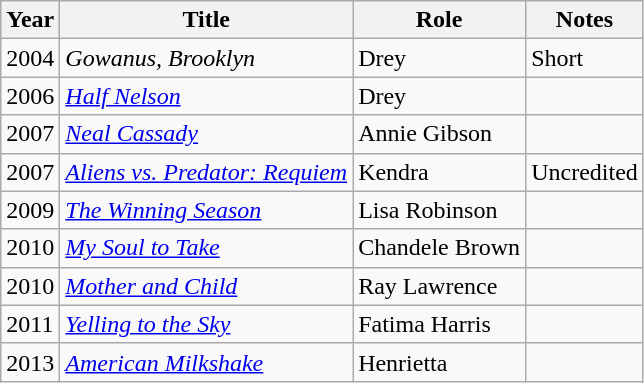<table class="wikitable sortable">
<tr>
<th>Year</th>
<th>Title</th>
<th>Role</th>
<th class="unsortable">Notes</th>
</tr>
<tr>
<td>2004</td>
<td><em>Gowanus, Brooklyn</em></td>
<td>Drey</td>
<td>Short</td>
</tr>
<tr>
<td>2006</td>
<td><em><a href='#'>Half Nelson</a></em></td>
<td>Drey</td>
<td></td>
</tr>
<tr>
<td>2007</td>
<td><em><a href='#'>Neal Cassady</a></em></td>
<td>Annie Gibson</td>
<td></td>
</tr>
<tr>
<td>2007</td>
<td><em><a href='#'>Aliens vs. Predator: Requiem</a></em></td>
<td>Kendra</td>
<td>Uncredited</td>
</tr>
<tr>
<td>2009</td>
<td><em><a href='#'>The Winning Season</a></em></td>
<td>Lisa Robinson</td>
<td></td>
</tr>
<tr>
<td>2010</td>
<td><em><a href='#'>My Soul to Take</a></em></td>
<td>Chandele Brown</td>
<td></td>
</tr>
<tr>
<td>2010</td>
<td><em><a href='#'>Mother and Child</a></em></td>
<td>Ray Lawrence</td>
<td></td>
</tr>
<tr>
<td>2011</td>
<td><em><a href='#'>Yelling to the Sky</a></em></td>
<td>Fatima Harris</td>
<td></td>
</tr>
<tr>
<td>2013</td>
<td><em><a href='#'>American Milkshake</a></em></td>
<td>Henrietta</td>
<td></td>
</tr>
</table>
